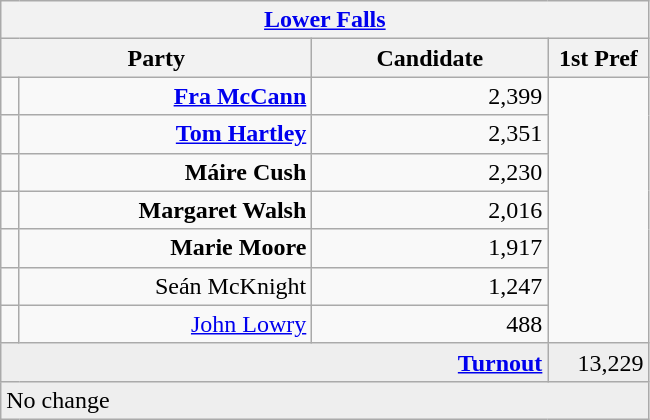<table class="wikitable">
<tr>
<th colspan="4" align="center"><a href='#'>Lower Falls</a></th>
</tr>
<tr>
<th colspan="2" align="center" width=200>Party</th>
<th width=150>Candidate</th>
<th width=60>1st Pref</th>
</tr>
<tr>
<td></td>
<td align="right"><strong><a href='#'>Fra McCann</a></strong></td>
<td align="right">2,399</td>
</tr>
<tr>
<td></td>
<td align="right"><strong><a href='#'>Tom Hartley</a></strong></td>
<td align="right">2,351</td>
</tr>
<tr>
<td></td>
<td align="right"><strong>Máire Cush</strong></td>
<td align="right">2,230</td>
</tr>
<tr>
<td></td>
<td align="right"><strong>Margaret Walsh</strong></td>
<td align="right">2,016</td>
</tr>
<tr>
<td></td>
<td align="right"><strong>Marie Moore</strong></td>
<td align="right">1,917</td>
</tr>
<tr>
<td></td>
<td align="right">Seán McKnight</td>
<td align="right">1,247</td>
</tr>
<tr>
<td></td>
<td align="right"><a href='#'>John Lowry</a></td>
<td align="right">488</td>
</tr>
<tr bgcolor="EEEEEE">
<td colspan=3 align="right"><strong><a href='#'>Turnout</a></strong></td>
<td align="right">13,229</td>
</tr>
<tr bgcolor="EEEEEE">
<td colspan=4>No change</td>
</tr>
</table>
